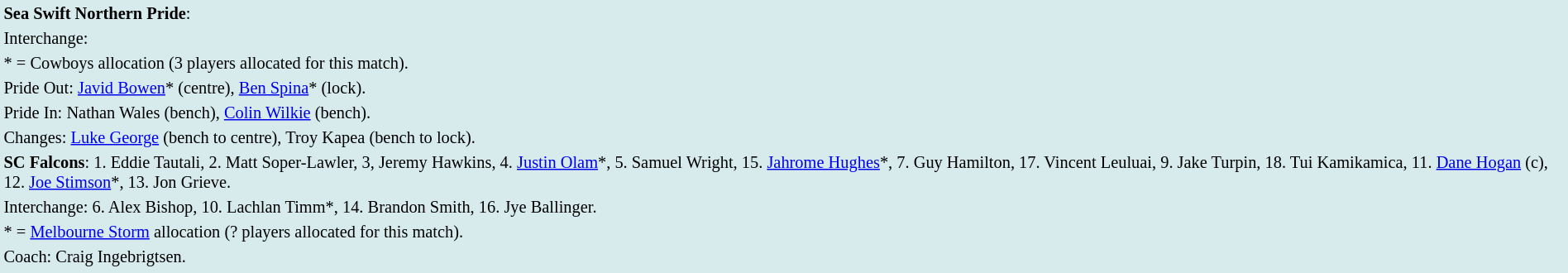<table style="background:#d7ebed; font-size:85%; width:100%;">
<tr>
<td><strong>Sea Swift Northern Pride</strong>:             </td>
</tr>
<tr>
<td>Interchange:    </td>
</tr>
<tr>
<td>* = Cowboys allocation (3 players allocated for this match).</td>
</tr>
<tr>
<td>Pride Out: <a href='#'>Javid Bowen</a>* (centre), <a href='#'>Ben Spina</a>* (lock).</td>
</tr>
<tr>
<td>Pride In: Nathan Wales (bench), <a href='#'>Colin Wilkie</a> (bench).</td>
</tr>
<tr>
<td>Changes: <a href='#'>Luke George</a> (bench to centre), Troy Kapea (bench to lock).</td>
</tr>
<tr>
<td><strong>SC Falcons</strong>: 1. Eddie Tautali, 2. Matt Soper-Lawler, 3, Jeremy Hawkins, 4. <a href='#'>Justin Olam</a>*, 5. Samuel Wright, 15. <a href='#'>Jahrome Hughes</a>*, 7. Guy Hamilton, 17. Vincent Leuluai, 9. Jake Turpin, 18. Tui Kamikamica, 11. <a href='#'>Dane Hogan</a> (c), 12. <a href='#'>Joe Stimson</a>*, 13. Jon Grieve.</td>
</tr>
<tr>
<td>Interchange: 6. Alex Bishop, 10. Lachlan Timm*, 14. Brandon Smith, 16. Jye Ballinger.</td>
</tr>
<tr>
<td>* = <a href='#'>Melbourne Storm</a> allocation (? players allocated for this match).</td>
</tr>
<tr>
<td>Coach: Craig Ingebrigtsen.</td>
</tr>
<tr>
</tr>
</table>
